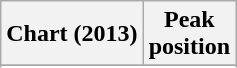<table class="wikitable sortable plainrowheaders">
<tr>
<th>Chart (2013)</th>
<th>Peak<br>position</th>
</tr>
<tr>
</tr>
<tr>
</tr>
<tr>
</tr>
</table>
